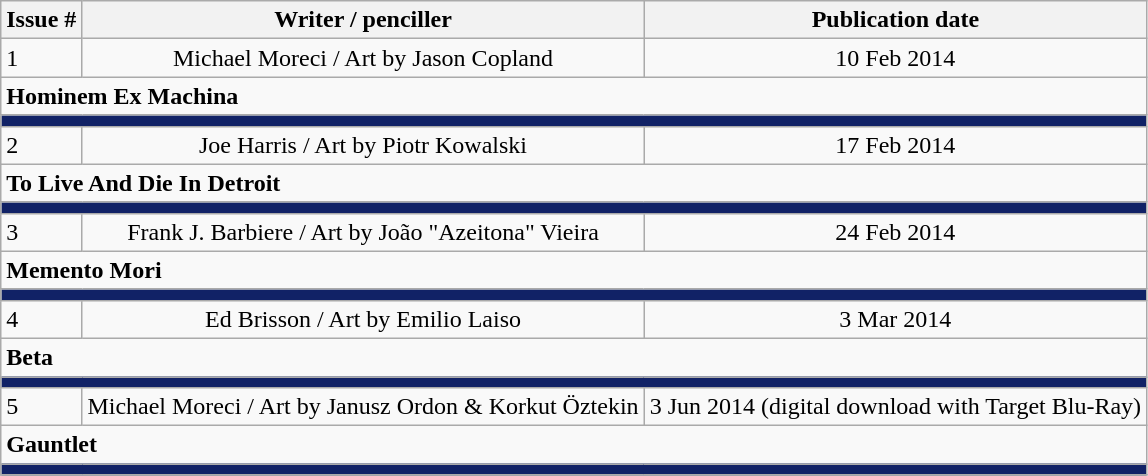<table class="wikitable">
<tr>
<th>Issue #</th>
<th>Writer / penciller</th>
<th>Publication date</th>
</tr>
<tr>
<td>1</td>
<td align="center">Michael Moreci / Art by Jason Copland</td>
<td align="center">10 Feb 2014</td>
</tr>
<tr>
<td colspan="6"><strong>Hominem Ex Machina</strong></td>
</tr>
<tr>
<td colspan="6" bgcolor="#112266"></td>
</tr>
<tr>
<td>2</td>
<td align="center">Joe Harris / Art by Piotr Kowalski</td>
<td align="center">17 Feb 2014</td>
</tr>
<tr>
<td colspan="6"><strong>To Live And Die In Detroit</strong></td>
</tr>
<tr>
<td colspan="6" bgcolor="#112266"></td>
</tr>
<tr>
<td>3</td>
<td align="center">Frank J. Barbiere / Art by João "Azeitona" Vieira</td>
<td align="center">24 Feb 2014</td>
</tr>
<tr>
<td colspan="6"><strong>Memento Mori</strong></td>
</tr>
<tr>
<td colspan="6" bgcolor="#112266"></td>
</tr>
<tr>
<td>4</td>
<td align="center">Ed Brisson / Art by Emilio Laiso</td>
<td align="center">3 Mar 2014</td>
</tr>
<tr>
<td colspan="6"><strong>Beta</strong></td>
</tr>
<tr>
<td colspan="6" bgcolor="#112266"></td>
</tr>
<tr>
<td>5</td>
<td align="center">Michael Moreci / Art by Janusz Ordon & Korkut Öztekin</td>
<td align="center">3 Jun 2014 (digital download with Target Blu-Ray)</td>
</tr>
<tr>
<td colspan="6"><strong>Gauntlet</strong></td>
</tr>
<tr>
<td colspan="6" bgcolor="#112266"></td>
</tr>
<tr>
</tr>
</table>
